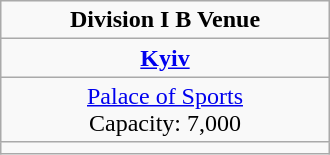<table class="wikitable floatright" style="text-align:center;" width=220px>
<tr>
<td><strong>Division I B Venue</strong></td>
</tr>
<tr>
<td width=220px><strong><a href='#'>Kyiv</a></strong></td>
</tr>
<tr>
<td><a href='#'>Palace of Sports</a><br>Capacity: 7,000</td>
</tr>
<tr>
<td></td>
</tr>
</table>
